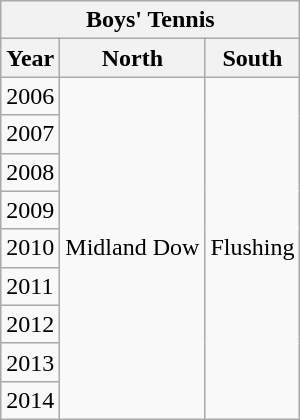<table class="wikitable collapsible">
<tr>
<th colspan=3>Boys' Tennis</th>
</tr>
<tr>
<th>Year</th>
<th>North</th>
<th>South</th>
</tr>
<tr>
<td>2006</td>
<td rowspan="9">Midland Dow</td>
<td rowspan="9">Flushing</td>
</tr>
<tr>
<td>2007</td>
</tr>
<tr>
<td>2008</td>
</tr>
<tr>
<td>2009</td>
</tr>
<tr>
<td>2010</td>
</tr>
<tr>
<td>2011</td>
</tr>
<tr>
<td>2012</td>
</tr>
<tr>
<td>2013</td>
</tr>
<tr>
<td>2014</td>
</tr>
</table>
